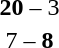<table style="text-align:center">
<tr>
<th width=200></th>
<th width=100></th>
<th width=200></th>
</tr>
<tr>
<td align=right><strong></strong></td>
<td><strong>20</strong> – 3</td>
<td align=left></td>
</tr>
<tr>
<td align=right></td>
<td>7 – <strong>8</strong></td>
<td align=left><strong></strong></td>
</tr>
</table>
